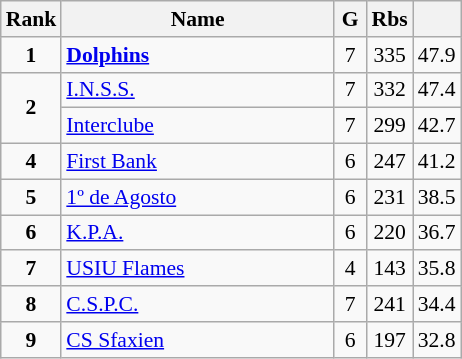<table class="wikitable" style="text-align:center; font-size:90%;">
<tr>
<th width=10px>Rank</th>
<th width=175px>Name</th>
<th width=15px>G</th>
<th width=10px>Rbs</th>
<th width=10px></th>
</tr>
<tr>
<td><strong>1</strong></td>
<td align=left> <strong><a href='#'>Dolphins</a></strong></td>
<td>7</td>
<td>335</td>
<td>47.9</td>
</tr>
<tr>
<td rowspan=2><strong>2</strong></td>
<td align=left> <a href='#'>I.N.S.S.</a></td>
<td>7</td>
<td>332</td>
<td>47.4</td>
</tr>
<tr>
<td align=left> <a href='#'>Interclube</a></td>
<td>7</td>
<td>299</td>
<td>42.7</td>
</tr>
<tr>
<td><strong>4</strong></td>
<td align=left> <a href='#'>First Bank</a></td>
<td>6</td>
<td>247</td>
<td>41.2</td>
</tr>
<tr>
<td><strong>5</strong></td>
<td align=left> <a href='#'>1º de Agosto</a></td>
<td>6</td>
<td>231</td>
<td>38.5</td>
</tr>
<tr>
<td><strong>6</strong></td>
<td align=left> <a href='#'>K.P.A.</a></td>
<td>6</td>
<td>220</td>
<td>36.7</td>
</tr>
<tr>
<td><strong>7</strong></td>
<td align=left> <a href='#'>USIU Flames</a></td>
<td>4</td>
<td>143</td>
<td>35.8</td>
</tr>
<tr>
<td><strong>8</strong></td>
<td align=left> <a href='#'>C.S.P.C.</a></td>
<td>7</td>
<td>241</td>
<td>34.4</td>
</tr>
<tr>
<td><strong>9</strong></td>
<td align=left> <a href='#'>CS Sfaxien</a></td>
<td>6</td>
<td>197</td>
<td>32.8</td>
</tr>
</table>
